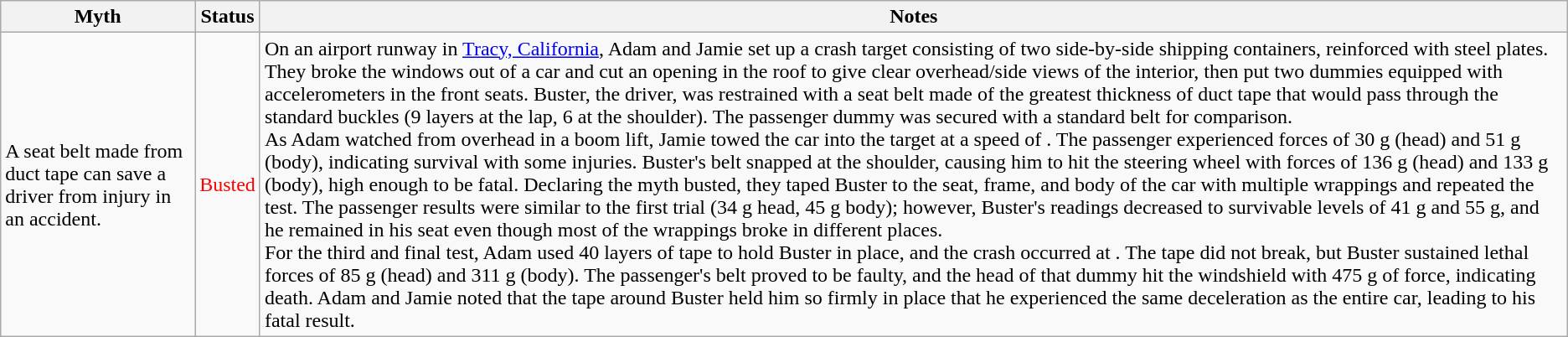<table class="wikitable plainrowheaders">
<tr>
<th scope"col">Myth</th>
<th scope"col">Status</th>
<th scope"col">Notes</th>
</tr>
<tr>
<td scope"row">A seat belt made from duct tape can save a driver from injury in an accident.</td>
<td style="color:red">Busted</td>
<td>On an airport runway in <a href='#'>Tracy, California</a>, Adam and Jamie set up a crash target consisting of two side-by-side shipping containers, reinforced with steel plates. They broke the windows out of a car and cut an opening in the roof to give clear overhead/side views of the interior, then put two dummies equipped with accelerometers in the front seats. Buster, the driver, was restrained with a seat belt made of the greatest thickness of duct tape that would pass through the standard buckles (9 layers at the lap, 6 at the shoulder). The passenger dummy was secured with a standard belt for comparison.<br>As Adam watched from overhead in a boom lift, Jamie towed the car into the target at a speed of . The passenger experienced forces of 30 g (head) and 51 g (body), indicating survival with some injuries. Buster's belt snapped at the shoulder, causing him to hit the steering wheel with forces of 136 g (head) and 133 g (body), high enough to be fatal. Declaring the myth busted, they taped Buster to the seat, frame, and body of the car with multiple wrappings and repeated the test. The passenger results were similar to the first trial (34 g head, 45 g body); however, Buster's readings decreased to survivable levels of 41 g and 55 g, and he remained in his seat even though most of the wrappings broke in different places.<br>For the third and final test, Adam used 40 layers of tape to hold Buster in place, and the crash occurred at . The tape did not break, but Buster sustained lethal forces of 85 g (head) and 311 g (body). The passenger's belt proved to be faulty, and the head of that dummy hit the windshield with 475 g of force, indicating death. Adam and Jamie noted that the tape around Buster held him so firmly in place that he experienced the same deceleration as the entire car, leading to his fatal result.</td>
</tr>
</table>
